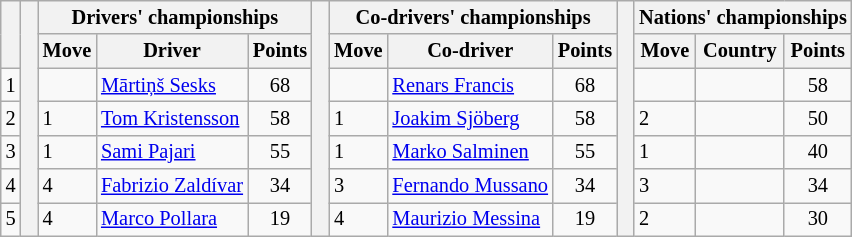<table class="wikitable" style="font-size:85%;">
<tr>
<th rowspan="2"></th>
<th rowspan="7" style="width:5px;"></th>
<th colspan="3">Drivers' championships</th>
<th rowspan="7" style="width:5px;"></th>
<th colspan="3">Co-drivers' championships</th>
<th rowspan="7" style="width:5px;"></th>
<th colspan="3">Nations' championships</th>
</tr>
<tr>
<th>Move</th>
<th>Driver</th>
<th>Points</th>
<th>Move</th>
<th>Co-driver</th>
<th>Points</th>
<th>Move</th>
<th>Country</th>
<th>Points</th>
</tr>
<tr>
<td align="center">1</td>
<td></td>
<td><a href='#'>Mārtiņš Sesks</a></td>
<td align="center">68</td>
<td></td>
<td><a href='#'>Renars Francis</a></td>
<td align="center">68</td>
<td></td>
<td></td>
<td align="center">58</td>
</tr>
<tr>
<td align="center">2</td>
<td> 1</td>
<td><a href='#'>Tom Kristensson</a></td>
<td align="center">58</td>
<td> 1</td>
<td><a href='#'>Joakim Sjöberg</a></td>
<td align="center">58</td>
<td> 2</td>
<td></td>
<td align="center">50</td>
</tr>
<tr>
<td align="center">3</td>
<td> 1</td>
<td><a href='#'>Sami Pajari</a></td>
<td align="center">55</td>
<td> 1</td>
<td><a href='#'>Marko Salminen</a></td>
<td align="center">55</td>
<td> 1</td>
<td></td>
<td align="center">40</td>
</tr>
<tr>
<td align="center">4</td>
<td> 4</td>
<td><a href='#'>Fabrizio Zaldívar</a></td>
<td align="center">34</td>
<td> 3</td>
<td><a href='#'>Fernando Mussano</a></td>
<td align="center">34</td>
<td> 3</td>
<td></td>
<td align="center">34</td>
</tr>
<tr>
<td align="center">5</td>
<td> 4</td>
<td><a href='#'>Marco Pollara</a></td>
<td align="center">19</td>
<td> 4</td>
<td><a href='#'>Maurizio Messina</a></td>
<td align="center">19</td>
<td> 2</td>
<td></td>
<td align="center">30</td>
</tr>
</table>
